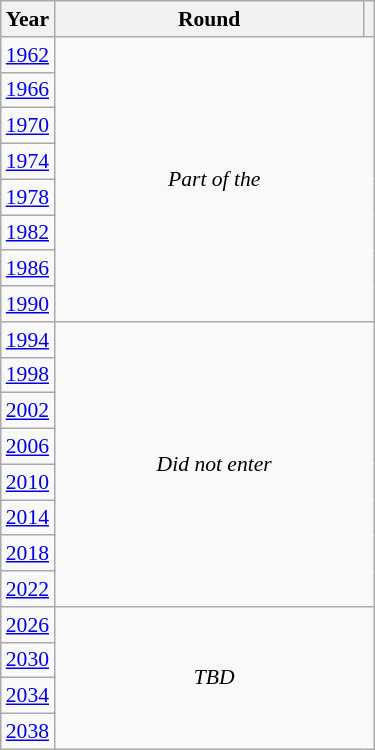<table class="wikitable" style="text-align: center; font-size:90%">
<tr>
<th>Year</th>
<th style="width:200px">Round</th>
<th></th>
</tr>
<tr>
<td><a href='#'>1962</a></td>
<td colspan="2" rowspan="8"><em>Part of the </em></td>
</tr>
<tr>
<td><a href='#'>1966</a></td>
</tr>
<tr>
<td><a href='#'>1970</a></td>
</tr>
<tr>
<td><a href='#'>1974</a></td>
</tr>
<tr>
<td><a href='#'>1978</a></td>
</tr>
<tr>
<td><a href='#'>1982</a></td>
</tr>
<tr>
<td><a href='#'>1986</a></td>
</tr>
<tr>
<td><a href='#'>1990</a></td>
</tr>
<tr>
<td><a href='#'>1994</a></td>
<td colspan="2" rowspan="8"><em>Did not enter</em></td>
</tr>
<tr>
<td><a href='#'>1998</a></td>
</tr>
<tr>
<td><a href='#'>2002</a></td>
</tr>
<tr>
<td><a href='#'>2006</a></td>
</tr>
<tr>
<td><a href='#'>2010</a></td>
</tr>
<tr>
<td><a href='#'>2014</a></td>
</tr>
<tr>
<td><a href='#'>2018</a></td>
</tr>
<tr>
<td><a href='#'>2022</a></td>
</tr>
<tr>
<td><a href='#'>2026</a></td>
<td colspan="2" rowspan="4"><em>TBD</em></td>
</tr>
<tr>
<td><a href='#'>2030</a></td>
</tr>
<tr>
<td><a href='#'>2034</a></td>
</tr>
<tr>
<td><a href='#'>2038</a></td>
</tr>
</table>
